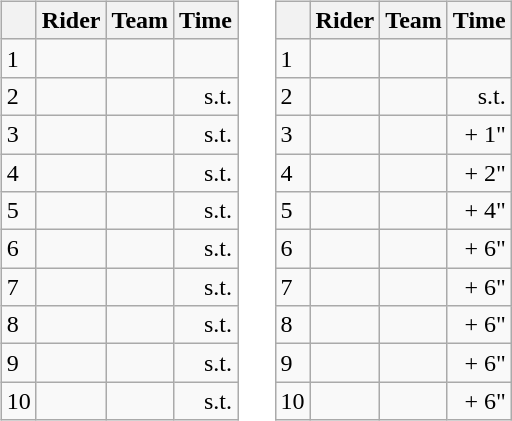<table>
<tr>
<td><br><table class="wikitable">
<tr>
<th></th>
<th>Rider</th>
<th>Team</th>
<th>Time</th>
</tr>
<tr>
<td>1</td>
<td></td>
<td></td>
<td align="right"></td>
</tr>
<tr>
<td>2</td>
<td></td>
<td></td>
<td align="right">s.t.</td>
</tr>
<tr>
<td>3</td>
<td></td>
<td></td>
<td align="right">s.t.</td>
</tr>
<tr>
<td>4</td>
<td></td>
<td></td>
<td align="right">s.t.</td>
</tr>
<tr>
<td>5</td>
<td></td>
<td></td>
<td align="right">s.t.</td>
</tr>
<tr>
<td>6</td>
<td></td>
<td></td>
<td align="right">s.t.</td>
</tr>
<tr>
<td>7</td>
<td></td>
<td></td>
<td align="right">s.t.</td>
</tr>
<tr>
<td>8</td>
<td></td>
<td></td>
<td align="right">s.t.</td>
</tr>
<tr>
<td>9</td>
<td></td>
<td></td>
<td align="right">s.t.</td>
</tr>
<tr>
<td>10</td>
<td></td>
<td></td>
<td align="right">s.t.</td>
</tr>
</table>
</td>
<td></td>
<td><br><table class="wikitable">
<tr>
<th></th>
<th>Rider</th>
<th>Team</th>
<th>Time</th>
</tr>
<tr>
<td>1</td>
<td>  </td>
<td></td>
<td align="right"></td>
</tr>
<tr>
<td>2</td>
<td></td>
<td></td>
<td align="right">s.t.</td>
</tr>
<tr>
<td>3</td>
<td></td>
<td></td>
<td align="right">+ 1"</td>
</tr>
<tr>
<td>4</td>
<td></td>
<td></td>
<td align="right">+ 2"</td>
</tr>
<tr>
<td>5</td>
<td></td>
<td></td>
<td align="right">+ 4"</td>
</tr>
<tr>
<td>6</td>
<td></td>
<td></td>
<td align="right">+ 6"</td>
</tr>
<tr>
<td>7</td>
<td></td>
<td></td>
<td align="right">+ 6"</td>
</tr>
<tr>
<td>8</td>
<td></td>
<td></td>
<td align="right">+ 6"</td>
</tr>
<tr>
<td>9</td>
<td></td>
<td></td>
<td align="right">+ 6"</td>
</tr>
<tr>
<td>10</td>
<td></td>
<td></td>
<td align="right">+ 6"</td>
</tr>
</table>
</td>
</tr>
</table>
